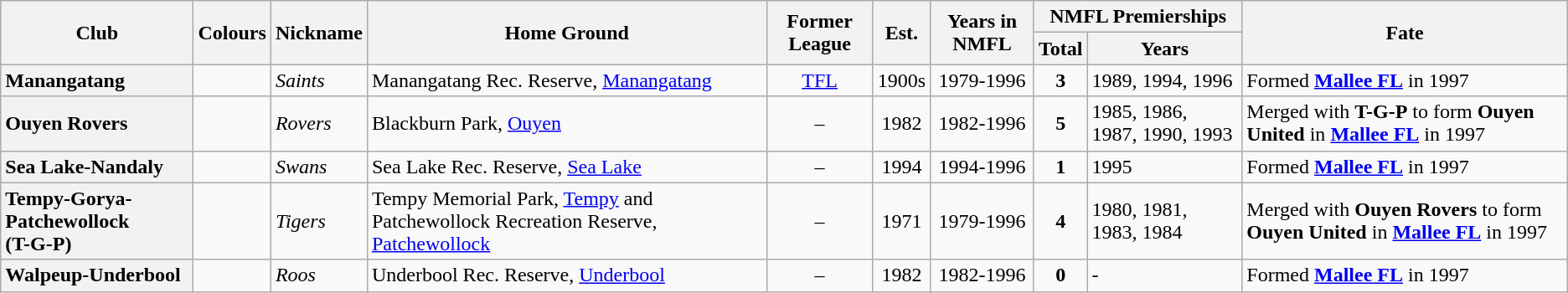<table class="wikitable sortable">
<tr>
<th rowspan="2">Club</th>
<th rowspan="2">Colours</th>
<th rowspan="2">Nickname</th>
<th rowspan="2">Home Ground</th>
<th rowspan="2">Former League</th>
<th rowspan="2">Est.</th>
<th rowspan="2">Years in NMFL</th>
<th colspan="2">NMFL Premierships</th>
<th rowspan="2">Fate</th>
</tr>
<tr>
<th>Total</th>
<th>Years</th>
</tr>
<tr>
<th style="text-align:left">Manangatang</th>
<td></td>
<td><em>Saints</em></td>
<td>Manangatang Rec. Reserve, <a href='#'>Manangatang</a></td>
<td align="center"><a href='#'>TFL</a></td>
<td align="center">1900s</td>
<td align="center">1979-1996</td>
<td align="center"><strong>3</strong></td>
<td align="left">1989, 1994, 1996</td>
<td>Formed <a href='#'><strong>Mallee FL</strong></a> in 1997</td>
</tr>
<tr>
<th style="text-align:left">Ouyen Rovers</th>
<td></td>
<td><em>Rovers</em></td>
<td>Blackburn Park, <a href='#'>Ouyen</a></td>
<td align="center">–</td>
<td align="center">1982</td>
<td align="center">1982-1996</td>
<td align="center"><strong>5</strong></td>
<td align="left">1985, 1986, 1987, 1990, 1993</td>
<td>Merged with <strong>T-G-P</strong> to form <strong>Ouyen United</strong> in <a href='#'><strong>Mallee FL</strong></a> in 1997</td>
</tr>
<tr>
<th style="text-align:left">Sea Lake-Nandaly</th>
<td></td>
<td><em>Swans</em></td>
<td>Sea Lake Rec. Reserve, <a href='#'>Sea Lake</a></td>
<td align="center">–</td>
<td align="center">1994</td>
<td align="center">1994-1996</td>
<td align="center"><strong>1</strong></td>
<td align="left">1995</td>
<td>Formed <a href='#'><strong>Mallee FL</strong></a> in 1997</td>
</tr>
<tr>
<th style="text-align:left">Tempy-Gorya-Patchewollock<br>(T-G-P)</th>
<td></td>
<td><em>Tigers</em></td>
<td>Tempy Memorial Park, <a href='#'>Tempy</a> and Patchewollock Recreation Reserve, <a href='#'>Patchewollock</a></td>
<td align="center">–</td>
<td align="center">1971</td>
<td align="center">1979-1996</td>
<td align="center"><strong>4</strong></td>
<td align="left">1980, 1981, 1983, 1984</td>
<td>Merged with <strong>Ouyen Rovers</strong> to form <strong>Ouyen United</strong> in <a href='#'><strong>Mallee FL</strong></a> in 1997</td>
</tr>
<tr>
<th style="text-align:left">Walpeup-Underbool</th>
<td></td>
<td><em>Roos</em></td>
<td>Underbool Rec. Reserve, <a href='#'>Underbool</a></td>
<td align="center">–</td>
<td align="center">1982</td>
<td align="center">1982-1996</td>
<td align="center"><strong>0</strong></td>
<td align="left">-</td>
<td>Formed <a href='#'><strong>Mallee FL</strong></a> in 1997</td>
</tr>
</table>
